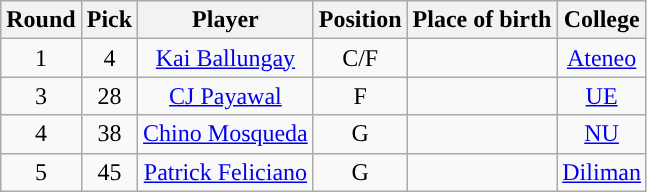<table class="wikitable sortable sortable" style="text-align:center">
<tr>
<th>Round</th>
<th>Pick</th>
<th>Player</th>
<th>Position</th>
<th>Place of birth</th>
<th>College</th>
</tr>
<tr>
<td>1</td>
<td>4</td>
<td><a href='#'>Kai Ballungay</a></td>
<td>C/F</td>
<td></td>
<td><a href='#'>Ateneo</a></td>
</tr>
<tr>
<td>3</td>
<td>28</td>
<td><a href='#'>CJ Payawal</a></td>
<td>F</td>
<td></td>
<td><a href='#'>UE</a></td>
</tr>
<tr>
<td>4</td>
<td>38</td>
<td><a href='#'>Chino Mosqueda</a></td>
<td>G</td>
<td></td>
<td><a href='#'>NU</a></td>
</tr>
<tr>
<td>5</td>
<td>45</td>
<td><a href='#'>Patrick Feliciano</a></td>
<td>G</td>
<td></td>
<td><a href='#'>Diliman</a></td>
</tr>
</table>
